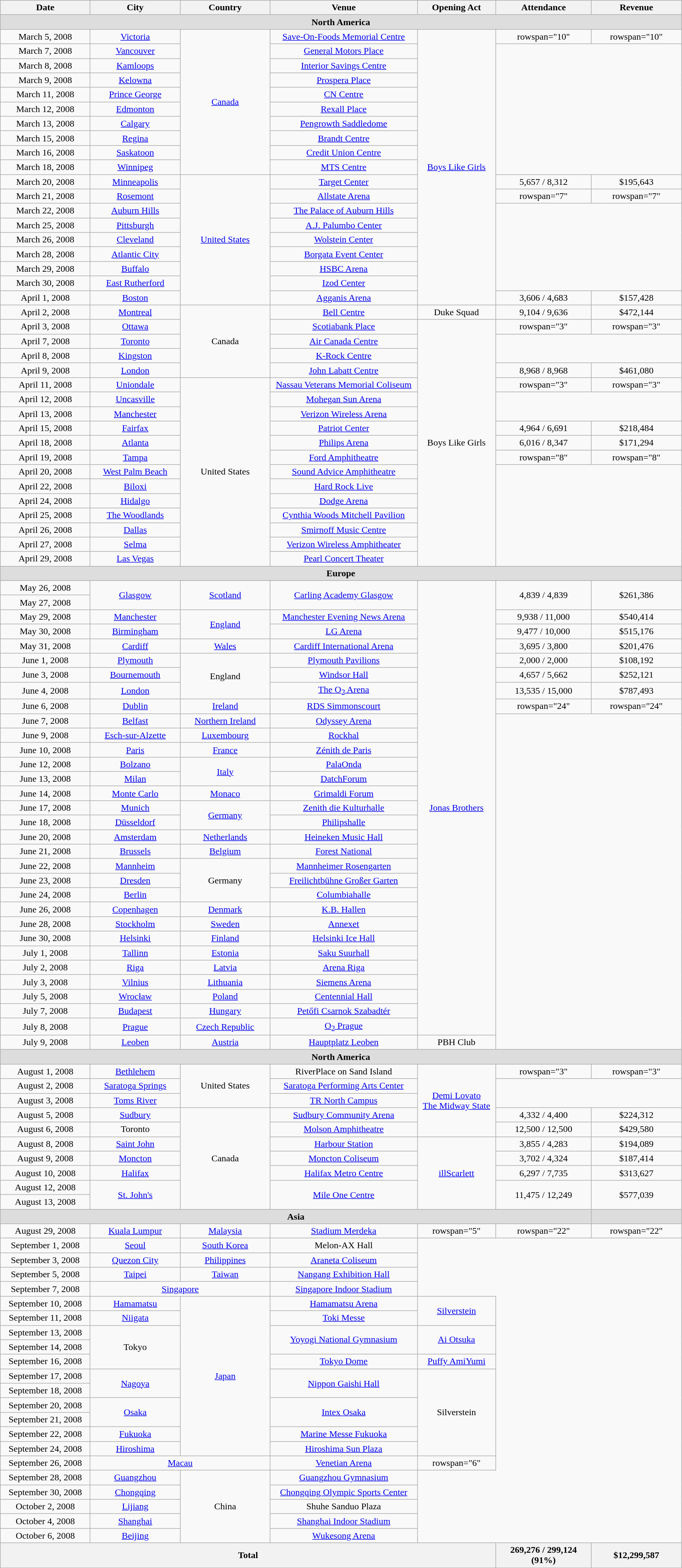<table class= "wikitable" style="text-align:center;">
<tr>
<th style="width:150px;">Date</th>
<th style="width:150px;">City</th>
<th style="width:150px;">Country</th>
<th style="width:250px;">Venue</th>
<th style="width:130px;">Opening Act</th>
<th style="width:160px;">Attendance</th>
<th style="width:150px;">Revenue</th>
</tr>
<tr style="background:#ddd;">
<td colspan="7" style="text-align:center;"><strong>North America</strong></td>
</tr>
<tr>
<td>March 5, 2008</td>
<td><a href='#'>Victoria</a></td>
<td rowspan="10"><a href='#'>Canada</a></td>
<td><a href='#'>Save-On-Foods Memorial Centre</a></td>
<td rowspan="19"><a href='#'>Boys Like Girls</a></td>
<td>rowspan="10" </td>
<td>rowspan="10" </td>
</tr>
<tr>
<td>March 7, 2008</td>
<td><a href='#'>Vancouver</a></td>
<td><a href='#'>General Motors Place</a></td>
</tr>
<tr>
<td>March 8, 2008</td>
<td><a href='#'>Kamloops</a></td>
<td><a href='#'>Interior Savings Centre</a></td>
</tr>
<tr>
<td>March 9, 2008</td>
<td><a href='#'>Kelowna</a></td>
<td><a href='#'>Prospera Place</a></td>
</tr>
<tr>
<td>March 11, 2008</td>
<td><a href='#'>Prince George</a></td>
<td><a href='#'>CN Centre</a></td>
</tr>
<tr>
<td>March 12, 2008</td>
<td><a href='#'>Edmonton</a></td>
<td><a href='#'>Rexall Place</a></td>
</tr>
<tr>
<td>March 13, 2008</td>
<td><a href='#'>Calgary</a></td>
<td><a href='#'>Pengrowth Saddledome</a></td>
</tr>
<tr>
<td>March 15, 2008</td>
<td><a href='#'>Regina</a></td>
<td><a href='#'>Brandt Centre</a></td>
</tr>
<tr>
<td>March 16, 2008</td>
<td><a href='#'>Saskatoon</a></td>
<td><a href='#'>Credit Union Centre</a></td>
</tr>
<tr>
<td>March 18, 2008</td>
<td><a href='#'>Winnipeg</a></td>
<td><a href='#'>MTS Centre</a></td>
</tr>
<tr>
<td>March 20, 2008</td>
<td><a href='#'>Minneapolis</a></td>
<td rowspan="9"><a href='#'>United States</a></td>
<td><a href='#'>Target Center</a></td>
<td>5,657 / 8,312</td>
<td>$195,643</td>
</tr>
<tr>
<td>March 21, 2008</td>
<td><a href='#'>Rosemont</a></td>
<td><a href='#'>Allstate Arena</a></td>
<td>rowspan="7" </td>
<td>rowspan="7" </td>
</tr>
<tr>
<td>March 22, 2008</td>
<td><a href='#'>Auburn Hills</a></td>
<td><a href='#'>The Palace of Auburn Hills</a></td>
</tr>
<tr>
<td>March 25, 2008</td>
<td><a href='#'>Pittsburgh</a></td>
<td><a href='#'>A.J. Palumbo Center</a></td>
</tr>
<tr>
<td>March 26, 2008</td>
<td><a href='#'>Cleveland</a></td>
<td><a href='#'>Wolstein Center</a></td>
</tr>
<tr>
<td>March 28, 2008</td>
<td><a href='#'>Atlantic City</a></td>
<td><a href='#'>Borgata Event Center</a></td>
</tr>
<tr>
<td>March 29, 2008</td>
<td><a href='#'>Buffalo</a></td>
<td><a href='#'>HSBC Arena</a></td>
</tr>
<tr>
<td>March 30, 2008</td>
<td><a href='#'>East Rutherford</a></td>
<td><a href='#'>Izod Center</a></td>
</tr>
<tr>
<td>April 1, 2008</td>
<td><a href='#'>Boston</a></td>
<td><a href='#'>Agganis Arena</a></td>
<td>3,606 / 4,683</td>
<td>$157,428</td>
</tr>
<tr>
<td>April 2, 2008</td>
<td><a href='#'>Montreal</a></td>
<td rowspan="5">Canada</td>
<td><a href='#'>Bell Centre</a></td>
<td>Duke Squad</td>
<td>9,104 / 9,636</td>
<td>$472,144</td>
</tr>
<tr>
<td>April 3, 2008</td>
<td><a href='#'>Ottawa</a></td>
<td><a href='#'>Scotiabank Place</a></td>
<td rowspan="17">Boys Like Girls</td>
<td>rowspan="3" </td>
<td>rowspan="3" </td>
</tr>
<tr>
<td>April 7, 2008</td>
<td><a href='#'>Toronto</a></td>
<td><a href='#'>Air Canada Centre</a></td>
</tr>
<tr>
<td>April 8, 2008</td>
<td><a href='#'>Kingston</a></td>
<td><a href='#'>K-Rock Centre</a></td>
</tr>
<tr>
<td>April 9, 2008</td>
<td><a href='#'>London</a></td>
<td><a href='#'>John Labatt Centre</a></td>
<td>8,968 / 8,968</td>
<td>$461,080</td>
</tr>
<tr>
<td>April 11, 2008</td>
<td><a href='#'>Uniondale</a></td>
<td rowspan="13">United States</td>
<td><a href='#'>Nassau Veterans Memorial Coliseum</a></td>
<td>rowspan="3" </td>
<td>rowspan="3" </td>
</tr>
<tr>
<td>April 12, 2008</td>
<td><a href='#'>Uncasville</a></td>
<td><a href='#'>Mohegan Sun Arena</a></td>
</tr>
<tr>
<td>April 13, 2008</td>
<td><a href='#'>Manchester</a></td>
<td><a href='#'>Verizon Wireless Arena</a></td>
</tr>
<tr>
<td>April 15, 2008</td>
<td><a href='#'>Fairfax</a></td>
<td><a href='#'>Patriot Center</a></td>
<td>4,964 / 6,691</td>
<td>$218,484</td>
</tr>
<tr>
<td>April 18, 2008</td>
<td><a href='#'>Atlanta</a></td>
<td><a href='#'>Philips Arena</a></td>
<td>6,016 / 8,347</td>
<td>$171,294</td>
</tr>
<tr>
<td>April 19, 2008</td>
<td><a href='#'>Tampa</a></td>
<td><a href='#'>Ford Amphitheatre</a></td>
<td>rowspan="8" </td>
<td>rowspan="8" </td>
</tr>
<tr>
<td>April 20, 2008</td>
<td><a href='#'>West Palm Beach</a></td>
<td><a href='#'>Sound Advice Amphitheatre</a></td>
</tr>
<tr>
<td>April 22, 2008</td>
<td><a href='#'>Biloxi</a></td>
<td><a href='#'>Hard Rock Live</a></td>
</tr>
<tr>
<td>April 24, 2008</td>
<td><a href='#'>Hidalgo</a></td>
<td><a href='#'>Dodge Arena</a></td>
</tr>
<tr>
<td>April 25, 2008</td>
<td><a href='#'>The Woodlands</a></td>
<td><a href='#'>Cynthia Woods Mitchell Pavilion</a></td>
</tr>
<tr>
<td>April 26, 2008</td>
<td><a href='#'>Dallas</a></td>
<td><a href='#'>Smirnoff Music Centre</a></td>
</tr>
<tr>
<td>April 27, 2008</td>
<td><a href='#'>Selma</a></td>
<td><a href='#'>Verizon Wireless Amphitheater</a></td>
</tr>
<tr>
<td>April 29, 2008</td>
<td><a href='#'>Las Vegas</a></td>
<td><a href='#'>Pearl Concert Theater</a></td>
</tr>
<tr style="background:#ddd;">
<td colspan="7" style="text-align:center;"><strong>Europe</strong></td>
</tr>
<tr>
<td>May 26, 2008</td>
<td rowspan="2"><a href='#'>Glasgow</a></td>
<td rowspan="2"><a href='#'>Scotland</a></td>
<td rowspan="2"><a href='#'>Carling Academy Glasgow</a></td>
<td rowspan="31"><a href='#'>Jonas Brothers</a></td>
<td rowspan="2">4,839 / 4,839</td>
<td rowspan="2">$261,386</td>
</tr>
<tr>
<td>May 27, 2008</td>
</tr>
<tr>
<td>May 29, 2008</td>
<td><a href='#'>Manchester</a></td>
<td rowspan="2"><a href='#'>England</a></td>
<td><a href='#'>Manchester Evening News Arena</a></td>
<td>9,938 / 11,000</td>
<td>$540,414</td>
</tr>
<tr>
<td>May 30, 2008</td>
<td><a href='#'>Birmingham</a></td>
<td><a href='#'>LG Arena</a></td>
<td>9,477 / 10,000</td>
<td>$515,176</td>
</tr>
<tr>
<td>May 31, 2008</td>
<td><a href='#'>Cardiff</a></td>
<td><a href='#'>Wales</a></td>
<td><a href='#'>Cardiff International Arena</a></td>
<td>3,695 / 3,800</td>
<td>$201,476</td>
</tr>
<tr>
<td>June 1, 2008</td>
<td><a href='#'>Plymouth</a></td>
<td rowspan="3">England</td>
<td><a href='#'>Plymouth Pavilions</a></td>
<td>2,000 / 2,000</td>
<td>$108,192</td>
</tr>
<tr>
<td>June 3, 2008</td>
<td><a href='#'>Bournemouth</a></td>
<td><a href='#'>Windsor Hall</a></td>
<td>4,657 / 5,662</td>
<td>$252,121</td>
</tr>
<tr>
<td>June 4, 2008</td>
<td><a href='#'>London</a></td>
<td><a href='#'>The O<sub>2</sub> Arena</a></td>
<td>13,535 / 15,000</td>
<td>$787,493</td>
</tr>
<tr>
<td>June 6, 2008</td>
<td><a href='#'>Dublin</a></td>
<td><a href='#'>Ireland</a></td>
<td><a href='#'>RDS Simmonscourt</a></td>
<td>rowspan="24" </td>
<td>rowspan="24" </td>
</tr>
<tr>
<td>June 7, 2008</td>
<td><a href='#'>Belfast</a></td>
<td><a href='#'>Northern Ireland</a></td>
<td><a href='#'>Odyssey Arena</a></td>
</tr>
<tr>
<td>June 9, 2008</td>
<td><a href='#'>Esch-sur-Alzette</a></td>
<td><a href='#'>Luxembourg</a></td>
<td><a href='#'>Rockhal</a></td>
</tr>
<tr>
<td>June 10, 2008</td>
<td><a href='#'>Paris</a></td>
<td><a href='#'>France</a></td>
<td><a href='#'>Zénith de Paris</a></td>
</tr>
<tr>
<td>June 12, 2008</td>
<td><a href='#'>Bolzano</a></td>
<td rowspan="2"><a href='#'>Italy</a></td>
<td><a href='#'>PalaOnda</a></td>
</tr>
<tr>
<td>June 13, 2008</td>
<td><a href='#'>Milan</a></td>
<td><a href='#'>DatchForum</a></td>
</tr>
<tr>
<td>June 14, 2008</td>
<td><a href='#'>Monte Carlo</a></td>
<td><a href='#'>Monaco</a></td>
<td><a href='#'>Grimaldi Forum</a></td>
</tr>
<tr>
<td>June 17, 2008</td>
<td><a href='#'>Munich</a></td>
<td rowspan="2"><a href='#'>Germany</a></td>
<td><a href='#'>Zenith die Kulturhalle</a></td>
</tr>
<tr>
<td>June 18, 2008</td>
<td><a href='#'>Düsseldorf</a></td>
<td><a href='#'>Philipshalle</a></td>
</tr>
<tr>
<td>June 20, 2008</td>
<td><a href='#'>Amsterdam</a></td>
<td><a href='#'>Netherlands</a></td>
<td><a href='#'>Heineken Music Hall</a></td>
</tr>
<tr>
<td>June 21, 2008</td>
<td><a href='#'>Brussels</a></td>
<td><a href='#'>Belgium</a></td>
<td><a href='#'>Forest National</a></td>
</tr>
<tr>
<td>June 22, 2008</td>
<td><a href='#'>Mannheim</a></td>
<td rowspan="3">Germany</td>
<td><a href='#'>Mannheimer Rosengarten</a></td>
</tr>
<tr>
<td>June 23, 2008</td>
<td><a href='#'>Dresden</a></td>
<td><a href='#'>Freilichtbühne Großer Garten</a></td>
</tr>
<tr>
<td>June 24, 2008</td>
<td><a href='#'>Berlin</a></td>
<td><a href='#'>Columbiahalle</a></td>
</tr>
<tr>
<td>June 26, 2008</td>
<td><a href='#'>Copenhagen</a></td>
<td><a href='#'>Denmark</a></td>
<td><a href='#'>K.B. Hallen</a></td>
</tr>
<tr>
<td>June 28, 2008</td>
<td><a href='#'>Stockholm</a></td>
<td><a href='#'>Sweden</a></td>
<td><a href='#'>Annexet</a></td>
</tr>
<tr>
<td>June 30, 2008</td>
<td><a href='#'>Helsinki</a></td>
<td><a href='#'>Finland</a></td>
<td><a href='#'>Helsinki Ice Hall</a></td>
</tr>
<tr>
<td>July 1, 2008</td>
<td><a href='#'>Tallinn</a></td>
<td><a href='#'>Estonia</a></td>
<td><a href='#'>Saku Suurhall</a></td>
</tr>
<tr>
<td>July 2, 2008</td>
<td><a href='#'>Riga</a></td>
<td><a href='#'>Latvia</a></td>
<td><a href='#'>Arena Riga</a></td>
</tr>
<tr>
<td>July 3, 2008</td>
<td><a href='#'>Vilnius</a></td>
<td><a href='#'>Lithuania</a></td>
<td><a href='#'>Siemens Arena</a></td>
</tr>
<tr>
<td>July 5, 2008</td>
<td><a href='#'>Wrocław</a></td>
<td><a href='#'>Poland</a></td>
<td><a href='#'>Centennial Hall</a></td>
</tr>
<tr>
<td>July 7, 2008</td>
<td><a href='#'>Budapest</a></td>
<td><a href='#'>Hungary</a></td>
<td><a href='#'>Petőfi Csarnok Szabadtér</a></td>
</tr>
<tr>
<td>July 8, 2008</td>
<td><a href='#'>Prague</a></td>
<td><a href='#'>Czech Republic</a></td>
<td><a href='#'>O<sub>2</sub> Prague</a></td>
</tr>
<tr>
<td>July 9, 2008</td>
<td><a href='#'>Leoben</a></td>
<td><a href='#'>Austria</a></td>
<td><a href='#'>Hauptplatz Leoben</a></td>
<td>PBH Club</td>
</tr>
<tr style="background:#ddd;">
<td colspan="7" style="text-align:center;"><strong>North America</strong></td>
</tr>
<tr>
<td>August 1, 2008</td>
<td><a href='#'>Bethlehem</a></td>
<td rowspan="3">United States</td>
<td>RiverPlace on Sand Island</td>
<td rowspan="5"><a href='#'>Demi Lovato</a><br><a href='#'>The Midway State</a></td>
<td>rowspan="3" </td>
<td>rowspan="3" </td>
</tr>
<tr>
<td>August 2, 2008</td>
<td><a href='#'>Saratoga Springs</a></td>
<td><a href='#'>Saratoga Performing Arts Center</a></td>
</tr>
<tr>
<td>August 3, 2008</td>
<td><a href='#'>Toms River</a></td>
<td><a href='#'>TR North Campus</a></td>
</tr>
<tr>
<td>August 5, 2008</td>
<td><a href='#'>Sudbury</a></td>
<td rowspan="7">Canada</td>
<td><a href='#'>Sudbury Community Arena</a></td>
<td>4,332 / 4,400</td>
<td>$224,312</td>
</tr>
<tr>
<td>August 6, 2008</td>
<td>Toronto</td>
<td><a href='#'>Molson Amphitheatre</a></td>
<td>12,500 / 12,500</td>
<td>$429,580</td>
</tr>
<tr>
<td>August 8, 2008</td>
<td><a href='#'>Saint John</a></td>
<td><a href='#'>Harbour Station</a></td>
<td rowspan="5"><a href='#'>illScarlett</a></td>
<td>3,855 / 4,283</td>
<td>$194,089</td>
</tr>
<tr>
<td>August 9, 2008</td>
<td><a href='#'>Moncton</a></td>
<td><a href='#'>Moncton Coliseum</a></td>
<td>3,702 / 4,324</td>
<td>$187,414</td>
</tr>
<tr>
<td>August 10, 2008</td>
<td><a href='#'>Halifax</a></td>
<td><a href='#'>Halifax Metro Centre</a></td>
<td>6,297 / 7,735</td>
<td>$313,627</td>
</tr>
<tr>
<td>August 12, 2008</td>
<td rowspan="2"><a href='#'>St. John's</a></td>
<td rowspan="2"><a href='#'>Mile One Centre</a></td>
<td rowspan="2">11,475 / 12,249</td>
<td rowspan="2">$577,039</td>
</tr>
<tr>
<td>August 13, 2008</td>
</tr>
<tr style="background:#ddd;">
<td colspan="6" style="text-align:center;"><strong>Asia</strong></td>
<td></td>
</tr>
<tr>
<td>August 29, 2008</td>
<td><a href='#'>Kuala Lumpur</a></td>
<td><a href='#'>Malaysia</a></td>
<td><a href='#'>Stadium Merdeka</a></td>
<td>rowspan="5" </td>
<td>rowspan="22" </td>
<td>rowspan="22" </td>
</tr>
<tr>
<td>September 1, 2008</td>
<td><a href='#'>Seoul</a></td>
<td><a href='#'>South Korea</a></td>
<td>Melon-AX Hall</td>
</tr>
<tr>
<td>September 3, 2008</td>
<td><a href='#'>Quezon City</a></td>
<td><a href='#'>Philippines</a></td>
<td><a href='#'>Araneta Coliseum</a></td>
</tr>
<tr>
<td>September 5, 2008</td>
<td><a href='#'>Taipei</a></td>
<td><a href='#'>Taiwan</a></td>
<td><a href='#'>Nangang Exhibition Hall</a></td>
</tr>
<tr>
<td>September 7, 2008</td>
<td colspan="2"><a href='#'>Singapore</a></td>
<td><a href='#'>Singapore Indoor Stadium</a></td>
</tr>
<tr>
<td>September 10, 2008</td>
<td><a href='#'>Hamamatsu</a></td>
<td rowspan="11"><a href='#'>Japan</a></td>
<td><a href='#'>Hamamatsu Arena</a></td>
<td rowspan="2"><a href='#'>Silverstein</a></td>
</tr>
<tr>
<td>September 11, 2008</td>
<td><a href='#'>Niigata</a></td>
<td><a href='#'>Toki Messe</a></td>
</tr>
<tr>
<td>September 13, 2008</td>
<td rowspan="3">Tokyo</td>
<td rowspan="2"><a href='#'>Yoyogi National Gymnasium</a></td>
<td rowspan="2"><a href='#'>Ai Otsuka</a></td>
</tr>
<tr>
<td>September 14, 2008</td>
</tr>
<tr>
<td>September 16, 2008</td>
<td><a href='#'>Tokyo Dome</a></td>
<td><a href='#'>Puffy AmiYumi</a></td>
</tr>
<tr>
<td>September 17, 2008</td>
<td rowspan="2"><a href='#'>Nagoya</a></td>
<td rowspan="2"><a href='#'>Nippon Gaishi Hall</a></td>
<td rowspan="6">Silverstein</td>
</tr>
<tr>
<td>September 18, 2008</td>
</tr>
<tr>
<td>September 20, 2008</td>
<td rowspan="2"><a href='#'>Osaka</a></td>
<td rowspan="2"><a href='#'>Intex Osaka</a></td>
</tr>
<tr>
<td>September 21, 2008</td>
</tr>
<tr>
<td>September 22, 2008</td>
<td><a href='#'>Fukuoka</a></td>
<td><a href='#'>Marine Messe Fukuoka</a></td>
</tr>
<tr>
<td>September 24, 2008</td>
<td><a href='#'>Hiroshima</a></td>
<td><a href='#'>Hiroshima Sun Plaza</a></td>
</tr>
<tr>
<td>September 26, 2008</td>
<td colspan="2"><a href='#'>Macau</a></td>
<td><a href='#'>Venetian Arena</a></td>
<td>rowspan="6"</td>
</tr>
<tr>
<td>September 28, 2008</td>
<td><a href='#'>Guangzhou</a></td>
<td rowspan="5">China</td>
<td><a href='#'>Guangzhou Gymnasium</a></td>
</tr>
<tr>
<td>September 30, 2008</td>
<td><a href='#'>Chongqing</a></td>
<td><a href='#'>Chongqing Olympic Sports Center</a></td>
</tr>
<tr>
<td>October 2, 2008</td>
<td><a href='#'>Lijiang</a></td>
<td>Shuhe Sanduo Plaza</td>
</tr>
<tr>
<td>October 4, 2008</td>
<td><a href='#'>Shanghai</a></td>
<td><a href='#'>Shanghai Indoor Stadium</a></td>
</tr>
<tr>
<td>October 6, 2008</td>
<td><a href='#'>Beijing</a></td>
<td><a href='#'>Wukesong Arena</a></td>
</tr>
<tr>
<th colspan="5">Total</th>
<th>269,276 / 299,124 (91%)</th>
<th>$12,299,587</th>
</tr>
<tr>
</tr>
</table>
